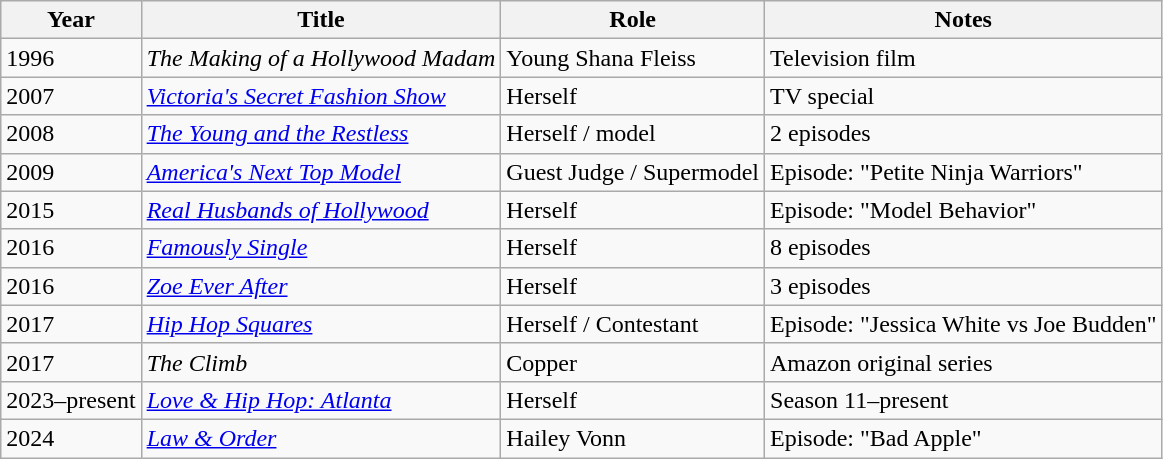<table class="wikitable">
<tr>
<th>Year</th>
<th>Title</th>
<th>Role</th>
<th>Notes</th>
</tr>
<tr>
<td>1996</td>
<td><em>The Making of a Hollywood Madam</em></td>
<td>Young Shana Fleiss</td>
<td>Television film</td>
</tr>
<tr>
<td>2007</td>
<td><em><a href='#'>Victoria's Secret Fashion Show</a></em></td>
<td>Herself</td>
<td>TV special</td>
</tr>
<tr>
<td>2008</td>
<td><em><a href='#'>The Young and the Restless</a></em></td>
<td>Herself / model</td>
<td>2 episodes</td>
</tr>
<tr>
<td>2009</td>
<td><em><a href='#'>America's Next Top Model</a></em></td>
<td>Guest Judge / Supermodel</td>
<td>Episode: "Petite Ninja Warriors"</td>
</tr>
<tr>
<td>2015</td>
<td><em><a href='#'>Real Husbands of Hollywood</a></em></td>
<td>Herself</td>
<td>Episode: "Model Behavior"</td>
</tr>
<tr>
<td>2016</td>
<td><em><a href='#'>Famously Single</a></em></td>
<td>Herself</td>
<td>8 episodes</td>
</tr>
<tr>
<td>2016</td>
<td><em><a href='#'>Zoe Ever After</a></em></td>
<td>Herself</td>
<td>3 episodes</td>
</tr>
<tr>
<td>2017</td>
<td><em><a href='#'>Hip Hop Squares</a></em></td>
<td>Herself / Contestant</td>
<td>Episode: "Jessica White vs Joe Budden"</td>
</tr>
<tr>
<td>2017</td>
<td><em>The Climb</em></td>
<td>Copper</td>
<td>Amazon original series</td>
</tr>
<tr>
<td>2023–present</td>
<td><em><a href='#'>Love & Hip Hop: Atlanta</a></em></td>
<td>Herself</td>
<td>Season 11–present</td>
</tr>
<tr>
<td>2024</td>
<td><em><a href='#'>Law & Order</a></em></td>
<td>Hailey Vonn</td>
<td>Episode: "Bad Apple"</td>
</tr>
</table>
